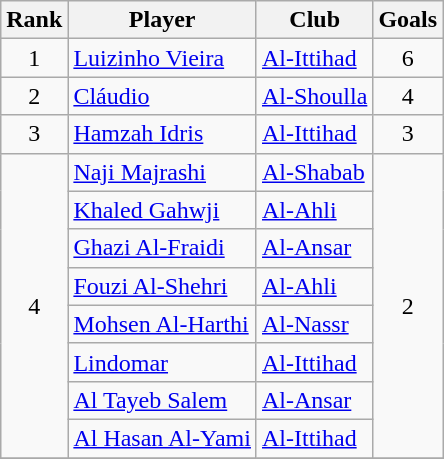<table class="wikitable sortable" style="text-align:center">
<tr>
<th>Rank</th>
<th>Player</th>
<th>Club</th>
<th>Goals</th>
</tr>
<tr>
<td>1</td>
<td align="left"> <a href='#'>Luizinho Vieira</a></td>
<td align="left"><a href='#'>Al-Ittihad</a></td>
<td>6</td>
</tr>
<tr>
<td>2</td>
<td align="left"> <a href='#'>Cláudio</a></td>
<td align="left"><a href='#'>Al-Shoulla</a></td>
<td>4</td>
</tr>
<tr>
<td>3</td>
<td align="left"> <a href='#'>Hamzah Idris</a></td>
<td align="left"><a href='#'>Al-Ittihad</a></td>
<td>3</td>
</tr>
<tr>
<td rowspan=8>4</td>
<td align="left"> <a href='#'>Naji Majrashi</a></td>
<td align="left"><a href='#'>Al-Shabab</a></td>
<td rowspan=8>2</td>
</tr>
<tr>
<td align="left"> <a href='#'>Khaled Gahwji</a></td>
<td align="left"><a href='#'>Al-Ahli</a></td>
</tr>
<tr>
<td align="left"> <a href='#'>Ghazi Al-Fraidi</a></td>
<td align="left"><a href='#'>Al-Ansar</a></td>
</tr>
<tr>
<td align="left"> <a href='#'>Fouzi Al-Shehri</a></td>
<td align="left"><a href='#'>Al-Ahli</a></td>
</tr>
<tr>
<td align="left"> <a href='#'>Mohsen Al-Harthi</a></td>
<td align="left"><a href='#'>Al-Nassr</a></td>
</tr>
<tr>
<td align="left"> <a href='#'>Lindomar</a></td>
<td align="left"><a href='#'>Al-Ittihad</a></td>
</tr>
<tr>
<td align="left"> <a href='#'>Al Tayeb Salem</a></td>
<td align="left"><a href='#'>Al-Ansar</a></td>
</tr>
<tr>
<td align="left"> <a href='#'>Al Hasan Al-Yami</a></td>
<td align="left"><a href='#'>Al-Ittihad</a></td>
</tr>
<tr>
</tr>
</table>
